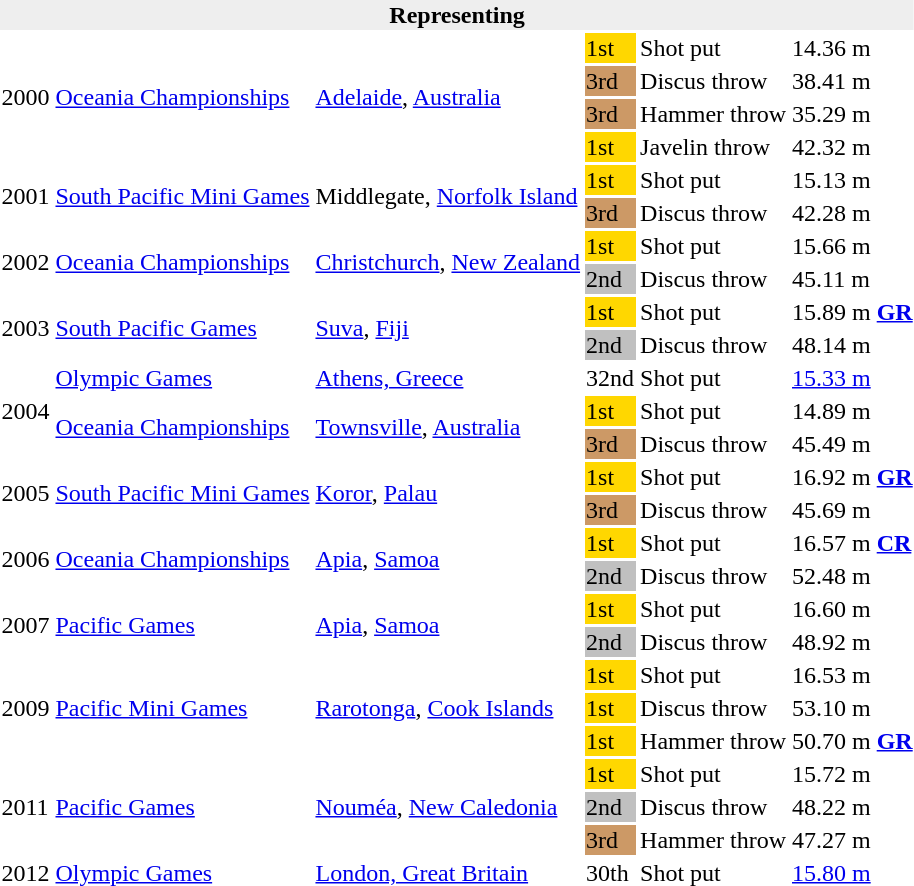<table>
<tr>
<th bgcolor="#eeeeee" colspan="6">Representing </th>
</tr>
<tr>
<td rowspan=4>2000</td>
<td rowspan=4><a href='#'>Oceania Championships</a></td>
<td rowspan=4><a href='#'>Adelaide</a>, <a href='#'>Australia</a></td>
<td bgcolor=gold>1st</td>
<td>Shot put</td>
<td>14.36 m</td>
</tr>
<tr>
<td bgcolor=cc9966>3rd</td>
<td>Discus throw</td>
<td>38.41 m</td>
</tr>
<tr>
<td bgcolor=cc9966>3rd</td>
<td>Hammer throw</td>
<td>35.29 m</td>
</tr>
<tr>
<td bgcolor=gold>1st</td>
<td>Javelin throw</td>
<td>42.32 m</td>
</tr>
<tr>
<td rowspan=2>2001</td>
<td rowspan=2><a href='#'>South Pacific Mini Games</a></td>
<td rowspan=2>Middlegate, <a href='#'>Norfolk Island</a></td>
<td bgcolor=gold>1st</td>
<td>Shot put</td>
<td>15.13 m</td>
</tr>
<tr>
<td bgcolor=cc9966>3rd</td>
<td>Discus throw</td>
<td>42.28 m</td>
</tr>
<tr>
<td rowspan=2>2002</td>
<td rowspan=2><a href='#'>Oceania Championships</a></td>
<td rowspan=2><a href='#'>Christchurch</a>, <a href='#'>New Zealand</a></td>
<td bgcolor=gold>1st</td>
<td>Shot put</td>
<td>15.66 m</td>
</tr>
<tr>
<td bgcolor=silver>2nd</td>
<td>Discus throw</td>
<td>45.11 m</td>
</tr>
<tr>
<td rowspan=2>2003</td>
<td rowspan=2><a href='#'>South Pacific Games</a></td>
<td rowspan=2><a href='#'>Suva</a>, <a href='#'>Fiji</a></td>
<td bgcolor=gold>1st</td>
<td>Shot put</td>
<td>15.89 m <strong><a href='#'>GR</a></strong></td>
</tr>
<tr>
<td bgcolor=silver>2nd</td>
<td>Discus throw</td>
<td>48.14 m</td>
</tr>
<tr>
<td rowspan=3>2004</td>
<td><a href='#'>Olympic Games</a></td>
<td><a href='#'>Athens, Greece</a></td>
<td>32nd</td>
<td>Shot put</td>
<td><a href='#'>15.33 m</a></td>
</tr>
<tr>
<td rowspan=2><a href='#'>Oceania Championships</a></td>
<td rowspan=2><a href='#'>Townsville</a>, <a href='#'>Australia</a></td>
<td bgcolor=gold>1st</td>
<td>Shot put</td>
<td>14.89 m</td>
</tr>
<tr>
<td bgcolor=cc9966>3rd</td>
<td>Discus throw</td>
<td>45.49 m</td>
</tr>
<tr>
<td rowspan=2>2005</td>
<td rowspan=2><a href='#'>South Pacific Mini Games</a></td>
<td rowspan=2><a href='#'>Koror</a>, <a href='#'>Palau</a></td>
<td bgcolor=gold>1st</td>
<td>Shot put</td>
<td>16.92 m <strong><a href='#'>GR</a></strong></td>
</tr>
<tr>
<td bgcolor=cc9966>3rd</td>
<td>Discus throw</td>
<td>45.69 m</td>
</tr>
<tr>
<td rowspan=2>2006</td>
<td rowspan=2><a href='#'>Oceania Championships</a></td>
<td rowspan=2><a href='#'>Apia</a>, <a href='#'>Samoa</a></td>
<td bgcolor=gold>1st</td>
<td>Shot put</td>
<td>16.57 m <strong><a href='#'>CR</a></strong></td>
</tr>
<tr>
<td bgcolor=silver>2nd</td>
<td>Discus throw</td>
<td>52.48 m</td>
</tr>
<tr>
<td rowspan=2>2007</td>
<td rowspan=2><a href='#'>Pacific Games</a></td>
<td rowspan=2><a href='#'>Apia</a>, <a href='#'>Samoa</a></td>
<td bgcolor=gold>1st</td>
<td>Shot put</td>
<td>16.60 m</td>
</tr>
<tr>
<td bgcolor=silver>2nd</td>
<td>Discus throw</td>
<td>48.92 m</td>
</tr>
<tr>
<td rowspan=3>2009</td>
<td rowspan=3><a href='#'>Pacific Mini Games</a></td>
<td rowspan=3><a href='#'>Rarotonga</a>, <a href='#'>Cook Islands</a></td>
<td bgcolor=gold>1st</td>
<td>Shot put</td>
<td>16.53 m</td>
</tr>
<tr>
<td bgcolor=gold>1st</td>
<td>Discus throw</td>
<td>53.10 m</td>
</tr>
<tr>
<td bgcolor=gold>1st</td>
<td>Hammer throw</td>
<td>50.70 m <strong><a href='#'>GR</a></strong></td>
</tr>
<tr>
<td rowspan=3>2011</td>
<td rowspan=3><a href='#'>Pacific Games</a></td>
<td rowspan=3><a href='#'>Nouméa</a>, <a href='#'>New Caledonia</a></td>
<td bgcolor=gold>1st</td>
<td>Shot put</td>
<td>15.72 m</td>
</tr>
<tr>
<td bgcolor=silver>2nd</td>
<td>Discus throw</td>
<td>48.22 m</td>
</tr>
<tr>
<td bgcolor=cc9966>3rd</td>
<td>Hammer throw</td>
<td>47.27 m</td>
</tr>
<tr>
<td rowspan=1>2012</td>
<td><a href='#'>Olympic Games</a></td>
<td><a href='#'>London, Great Britain</a></td>
<td>30th</td>
<td>Shot put</td>
<td><a href='#'>15.80 m</a></td>
</tr>
</table>
